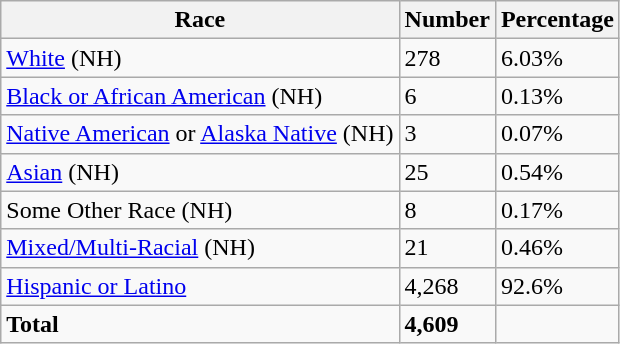<table class="wikitable">
<tr>
<th>Race</th>
<th>Number</th>
<th>Percentage</th>
</tr>
<tr>
<td><a href='#'>White</a> (NH)</td>
<td>278</td>
<td>6.03%</td>
</tr>
<tr>
<td><a href='#'>Black or African American</a> (NH)</td>
<td>6</td>
<td>0.13%</td>
</tr>
<tr>
<td><a href='#'>Native American</a> or <a href='#'>Alaska Native</a> (NH)</td>
<td>3</td>
<td>0.07%</td>
</tr>
<tr>
<td><a href='#'>Asian</a> (NH)</td>
<td>25</td>
<td>0.54%</td>
</tr>
<tr>
<td>Some Other Race (NH)</td>
<td>8</td>
<td>0.17%</td>
</tr>
<tr>
<td><a href='#'>Mixed/Multi-Racial</a> (NH)</td>
<td>21</td>
<td>0.46%</td>
</tr>
<tr>
<td><a href='#'>Hispanic or Latino</a></td>
<td>4,268</td>
<td>92.6%</td>
</tr>
<tr>
<td><strong>Total</strong></td>
<td><strong>4,609</strong></td>
<td></td>
</tr>
</table>
